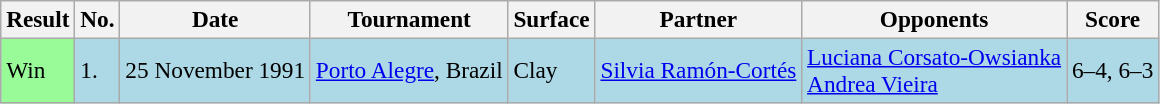<table class="wikitable" style="font-size:97%">
<tr>
<th>Result</th>
<th>No.</th>
<th>Date</th>
<th>Tournament</th>
<th>Surface</th>
<th>Partner</th>
<th>Opponents</th>
<th>Score</th>
</tr>
<tr bgcolor=lightblue>
<td style="background:#98fb98;">Win</td>
<td>1.</td>
<td>25 November 1991</td>
<td><a href='#'>Porto Alegre</a>, Brazil</td>
<td>Clay</td>
<td> <a href='#'>Silvia Ramón-Cortés</a></td>
<td> <a href='#'>Luciana Corsato-Owsianka</a> <br>  <a href='#'>Andrea Vieira</a></td>
<td>6–4, 6–3</td>
</tr>
</table>
